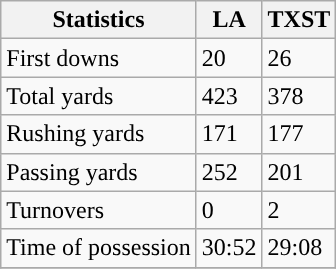<table class="wikitable" style="float: left;">
<tr>
<th>Statistics</th>
<th>LA</th>
<th>TXST</th>
</tr>
<tr>
<td>First downs</td>
<td>20</td>
<td>26</td>
</tr>
<tr>
<td>Total yards</td>
<td>423</td>
<td>378</td>
</tr>
<tr>
<td>Rushing yards</td>
<td>171</td>
<td>177</td>
</tr>
<tr>
<td>Passing yards</td>
<td>252</td>
<td>201</td>
</tr>
<tr>
<td>Turnovers</td>
<td>0</td>
<td>2</td>
</tr>
<tr>
<td>Time of possession</td>
<td>30:52</td>
<td>29:08</td>
</tr>
<tr>
</tr>
</table>
